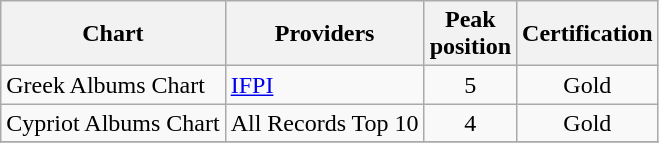<table class="wikitable">
<tr style="background:#ebf5ff;">
<th align="left">Chart</th>
<th align="left">Providers</th>
<th align="left">Peak<br>position</th>
<th align="left">Certification</th>
</tr>
<tr>
<td align="left">Greek Albums Chart</td>
<td align="left"><a href='#'>IFPI</a></td>
<td style="text-align:center;">5</td>
<td align="center">Gold</td>
</tr>
<tr>
<td align="left">Cypriot Albums Chart</td>
<td align="left">All Records Top 10</td>
<td style="text-align:center;">4</td>
<td align="center">Gold</td>
</tr>
<tr>
</tr>
</table>
